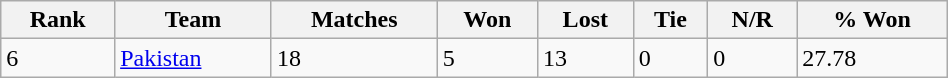<table class="wikitable" width=50%>
<tr>
<th>Rank</th>
<th>Team</th>
<th>Matches</th>
<th>Won</th>
<th>Lost</th>
<th>Tie</th>
<th>N/R</th>
<th>% Won</th>
</tr>
<tr>
<td>6</td>
<td> <a href='#'>Pakistan</a></td>
<td>18</td>
<td>5</td>
<td>13</td>
<td>0</td>
<td>0</td>
<td>27.78</td>
</tr>
</table>
